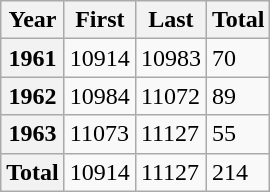<table class="wikitable">
<tr>
<th>Year</th>
<th>First</th>
<th>Last</th>
<th>Total</th>
</tr>
<tr>
<th>1961</th>
<td>10914</td>
<td>10983</td>
<td>70</td>
</tr>
<tr>
<th>1962</th>
<td>10984</td>
<td>11072</td>
<td>89</td>
</tr>
<tr>
<th>1963</th>
<td>11073</td>
<td>11127</td>
<td>55</td>
</tr>
<tr>
<th>Total</th>
<td>10914</td>
<td>11127</td>
<td>214</td>
</tr>
</table>
